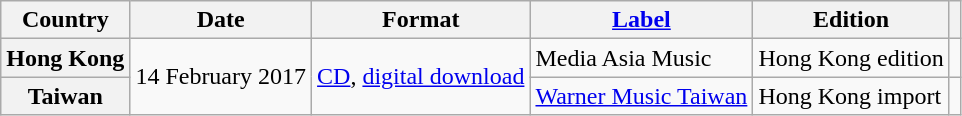<table class="wikitable plainrowheaders">
<tr>
<th scope="col">Country</th>
<th scope="col">Date</th>
<th scope="col">Format</th>
<th scope="col"><a href='#'>Label</a></th>
<th scope="col">Edition</th>
<th scope="col"></th>
</tr>
<tr>
<th scope="row">Hong Kong</th>
<td rowspan="2">14 February 2017</td>
<td rowspan="2"><a href='#'>CD</a>, <a href='#'>digital download</a></td>
<td>Media Asia Music</td>
<td>Hong Kong edition</td>
<td align="center"></td>
</tr>
<tr>
<th scope="row">Taiwan</th>
<td><a href='#'>Warner Music Taiwan</a></td>
<td>Hong Kong import</td>
<td align="center"></td>
</tr>
</table>
